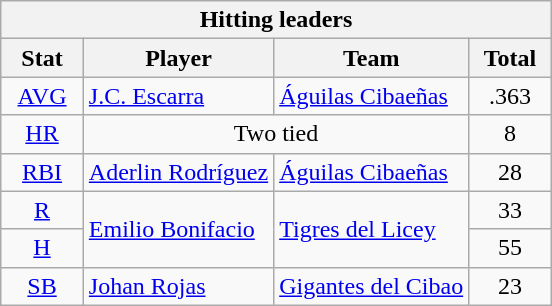<table class="wikitable" style="text-align:center;">
<tr>
<th colspan="4">Hitting leaders</th>
</tr>
<tr>
<th style="width:15%;">Stat</th>
<th>Player</th>
<th>Team</th>
<th style="width:15%;">Total</th>
</tr>
<tr>
<td><a href='#'>AVG</a></td>
<td align=left> <a href='#'>J.C. Escarra</a></td>
<td align=left><a href='#'>Águilas Cibaeñas</a></td>
<td>.363</td>
</tr>
<tr>
<td><a href='#'>HR</a></td>
<td align=center colspan=2>Two tied</td>
<td>8</td>
</tr>
<tr>
<td><a href='#'>RBI</a></td>
<td align=left> <a href='#'>Aderlin Rodríguez</a></td>
<td align=left><a href='#'>Águilas Cibaeñas</a></td>
<td>28</td>
</tr>
<tr>
<td><a href='#'>R</a></td>
<td rowspan=2 align=left> <a href='#'>Emilio Bonifacio</a></td>
<td rowspan=2 align=left><a href='#'>Tigres del Licey</a></td>
<td>33</td>
</tr>
<tr>
<td><a href='#'>H</a></td>
<td>55</td>
</tr>
<tr>
<td><a href='#'>SB</a></td>
<td align=left> <a href='#'>Johan Rojas</a></td>
<td align=left><a href='#'>Gigantes del Cibao</a></td>
<td>23</td>
</tr>
</table>
